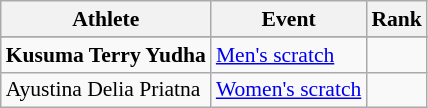<table class=wikitable style=font-size:90%;text-align:center>
<tr>
<th rowspan="1">Athlete</th>
<th rowspan="1">Event</th>
<th rowspan=1>Rank</th>
</tr>
<tr style="font-size:95%">
</tr>
<tr>
<td align=left><strong>Kusuma Terry Yudha</strong></td>
<td align=left><a href='#'>Men's scratch</a></td>
<td></td>
</tr>
<tr>
<td align=left>Ayustina Delia Priatna</td>
<td align=left><a href='#'>Women's scratch</a></td>
<td></td>
</tr>
</table>
